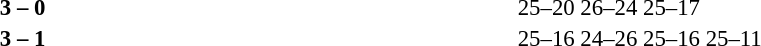<table width=100% cellspacing=1>
<tr>
<th width=20%></th>
<th width=12%></th>
<th width=20%></th>
<th width=33%></th>
<td></td>
</tr>
<tr style=font-size:95%>
<td align=right><strong></strong></td>
<td align=center><strong>3 – 0</strong></td>
<td></td>
<td>25–20 26–24 25–17</td>
<td></td>
</tr>
<tr style=font-size:95%>
<td align=right><strong></strong></td>
<td align=center><strong>3 – 1</strong></td>
<td></td>
<td>25–16 24–26 25–16 25–11</td>
</tr>
</table>
